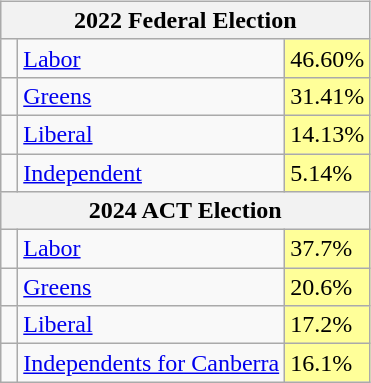<table style="float:right; margin:0 0 0.5em 1em;">
<tr>
<td><br><table class="wikitable">
<tr>
<th colspan = 3>2022 Federal Election</th>
</tr>
<tr>
<td> </td>
<td><a href='#'>Labor</a></td>
<td style="background:#ff9;">46.60%</td>
</tr>
<tr>
<td> </td>
<td><a href='#'>Greens</a></td>
<td style="background:#ff9;">31.41%</td>
</tr>
<tr>
<td> </td>
<td><a href='#'>Liberal</a></td>
<td style="background:#ff9;">14.13%</td>
</tr>
<tr>
<td> </td>
<td><a href='#'>Independent</a></td>
<td style="background:#ff9;">5.14%</td>
</tr>
<tr>
<th colspan = 3>2024 ACT Election</th>
</tr>
<tr>
<td> </td>
<td><a href='#'>Labor</a></td>
<td style="background:#ff9;">37.7%</td>
</tr>
<tr>
<td> </td>
<td><a href='#'>Greens</a></td>
<td style="background:#ff9;">20.6%</td>
</tr>
<tr>
<td> </td>
<td><a href='#'>Liberal</a></td>
<td style="background:#ff9;">17.2%</td>
</tr>
<tr>
<td> </td>
<td><a href='#'>Independents for Canberra</a></td>
<td style="background:#ff9;">16.1%</td>
</tr>
</table>
</td>
</tr>
</table>
